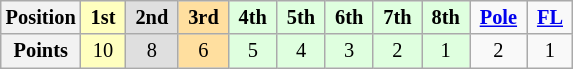<table class="wikitable" style="font-size:85%; text-align:center">
<tr>
<th>Position</th>
<td style="background:#ffffbf;"> <strong>1st</strong> </td>
<td style="background:#dfdfdf;"> <strong>2nd</strong> </td>
<td style="background:#ffdf9f;"> <strong>3rd</strong> </td>
<td style="background:#dfffdf;"> <strong>4th</strong> </td>
<td style="background:#dfffdf;"> <strong>5th</strong> </td>
<td style="background:#dfffdf;"> <strong>6th</strong> </td>
<td style="background:#dfffdf;"> <strong>7th</strong> </td>
<td style="background:#dfffdf;"> <strong>8th</strong> </td>
<td> <strong><a href='#'>Pole</a></strong> </td>
<td> <strong><a href='#'>FL</a></strong> </td>
</tr>
<tr>
<th>Points</th>
<td style="background:#ffffbf;">10</td>
<td style="background:#dfdfdf;">8</td>
<td style="background:#ffdf9f;">6</td>
<td style="background:#dfffdf;">5</td>
<td style="background:#dfffdf;">4</td>
<td style="background:#dfffdf;">3</td>
<td style="background:#dfffdf;">2</td>
<td style="background:#dfffdf;">1</td>
<td>2</td>
<td>1</td>
</tr>
</table>
